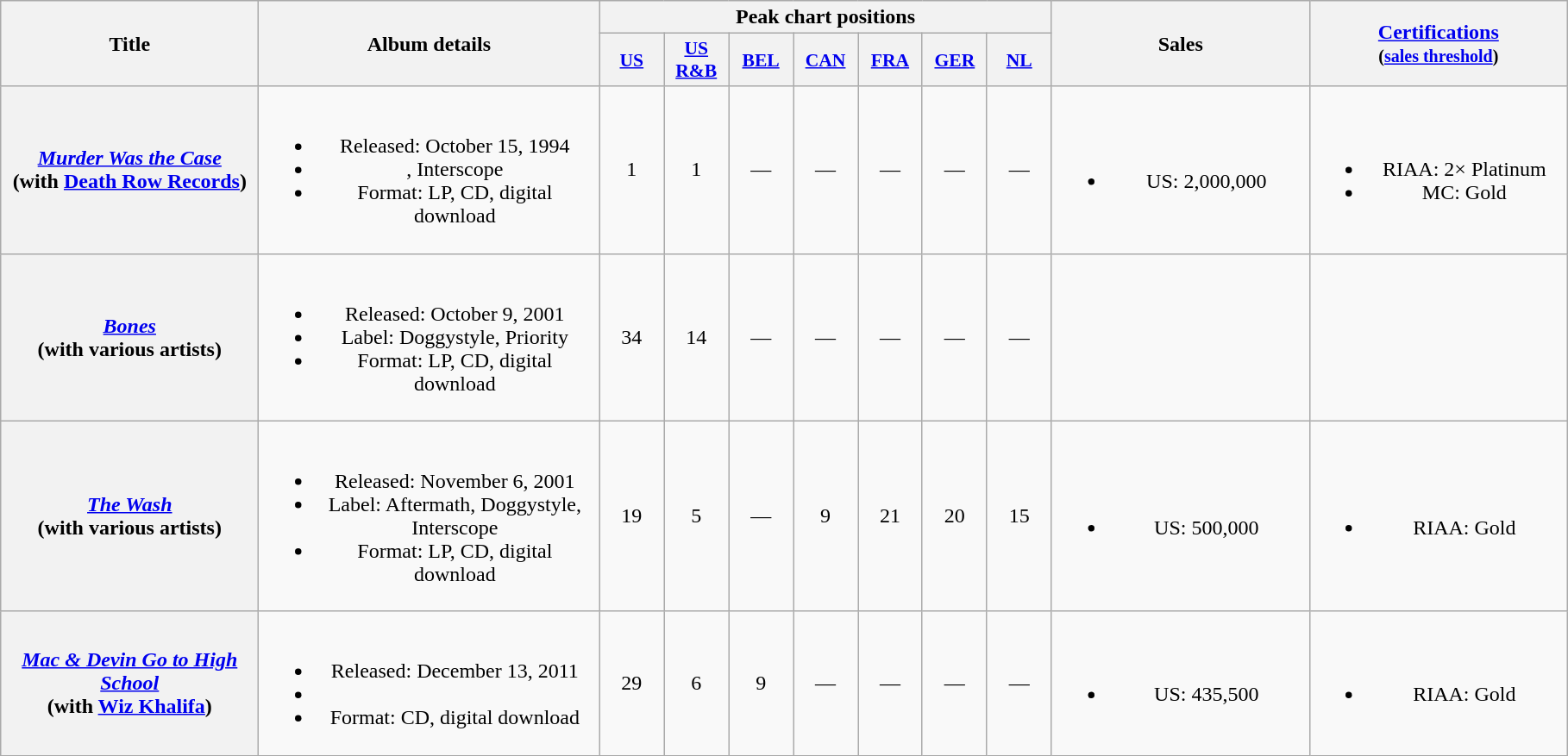<table class="wikitable plainrowheaders" style="text-align:center;">
<tr>
<th scope="col" rowspan="2" style="width:12em;">Title</th>
<th scope="col" rowspan="2" style="width:16em;">Album details</th>
<th scope="col" colspan="7">Peak chart positions</th>
<th scope="col" rowspan="2" style="width:12em;">Sales</th>
<th scope="col" rowspan="2" style="width:12em;"><a href='#'>Certifications</a><br><small>(<a href='#'>sales threshold</a>)</small></th>
</tr>
<tr>
<th scope="col" style="width:3em;font-size:90%;"><a href='#'>US</a><br></th>
<th scope="col" style="width:3em;font-size:90%;"><a href='#'>US R&B</a><br></th>
<th scope="col" style="width:3em;font-size:90%;"><a href='#'>BEL</a><br></th>
<th scope="col" style="width:3em;font-size:90%;"><a href='#'>CAN</a><br></th>
<th scope="col" style="width:3em;font-size:90%;"><a href='#'>FRA</a><br></th>
<th scope="col" style="width:3em;font-size:90%;"><a href='#'>GER</a><br></th>
<th scope="col" style="width:3em;font-size:90%;"><a href='#'>NL</a><br></th>
</tr>
<tr>
<th scope="row"><em><a href='#'>Murder Was the Case</a></em><br><span>(with <a href='#'>Death Row Records</a>)</span></th>
<td><br><ul><li>Released: October 15, 1994</li><li>, Interscope</li><li>Format: LP, CD, digital download</li></ul></td>
<td>1</td>
<td>1</td>
<td>—</td>
<td>—</td>
<td>—</td>
<td>—</td>
<td>—</td>
<td><br><ul><li>US: 2,000,000</li></ul></td>
<td><br><ul><li>RIAA: 2× Platinum</li><li>MC: Gold</li></ul></td>
</tr>
<tr>
<th scope="row"><em><a href='#'>Bones</a></em><br><span>(with various artists)</span></th>
<td><br><ul><li>Released: October 9, 2001</li><li>Label: Doggystyle, Priority</li><li>Format: LP, CD, digital download</li></ul></td>
<td>34</td>
<td>14</td>
<td>—</td>
<td>—</td>
<td>—</td>
<td>—</td>
<td>—</td>
<td></td>
<td></td>
</tr>
<tr>
<th scope="row"><em><a href='#'>The Wash</a></em><br><span>(with various artists)</span></th>
<td><br><ul><li>Released: November 6, 2001</li><li>Label: Aftermath, Doggystyle, Interscope</li><li>Format: LP, CD, digital download</li></ul></td>
<td>19</td>
<td>5</td>
<td>—</td>
<td>9</td>
<td>21</td>
<td>20</td>
<td>15</td>
<td><br><ul><li>US: 500,000</li></ul></td>
<td><br><ul><li>RIAA: Gold</li></ul></td>
</tr>
<tr>
<th scope="row"><em><a href='#'>Mac & Devin Go to High School</a></em><br><span>(with <a href='#'>Wiz Khalifa</a>)</span></th>
<td><br><ul><li>Released: December 13, 2011</li><li></li><li>Format: CD, digital download</li></ul></td>
<td>29</td>
<td>6</td>
<td>9</td>
<td>—</td>
<td>—</td>
<td>—</td>
<td>—</td>
<td><br><ul><li>US: 435,500</li></ul></td>
<td><br><ul><li>RIAA: Gold</li></ul></td>
</tr>
</table>
